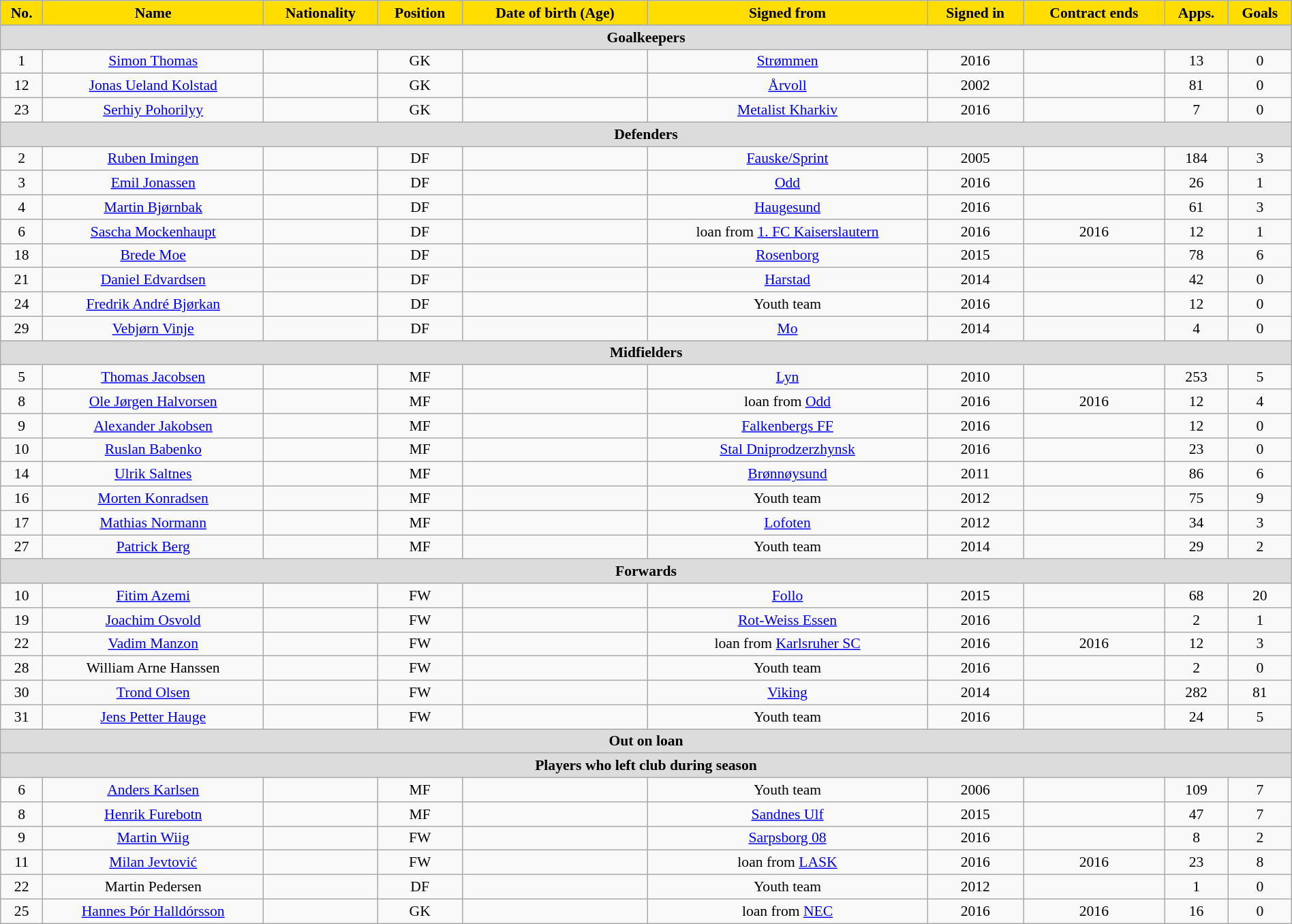<table class="wikitable"  style="text-align:center; font-size:90%; width:100%;">
<tr>
<th style="background:#FFDD00; color:black; text-align:center;">No.</th>
<th style="background:#FFDD00; color:black; text-align:center;">Name</th>
<th style="background:#FFDD00; color:black; text-align:center;">Nationality</th>
<th style="background:#FFDD00; color:black; text-align:center;">Position</th>
<th style="background:#FFDD00; color:black; text-align:center;">Date of birth (Age)</th>
<th style="background:#FFDD00; color:black; text-align:center;">Signed from</th>
<th style="background:#FFDD00; color:black; text-align:center;">Signed in</th>
<th style="background:#FFDD00; color:black; text-align:center;">Contract ends</th>
<th style="background:#FFDD00; color:black; text-align:center;">Apps.</th>
<th style="background:#FFDD00; color:black; text-align:center;">Goals</th>
</tr>
<tr>
<th colspan="11"  style="background:#dcdcdc; text-align:center;">Goalkeepers</th>
</tr>
<tr>
<td>1</td>
<td><a href='#'>Simon Thomas</a></td>
<td></td>
<td>GK</td>
<td></td>
<td><a href='#'>Strømmen</a></td>
<td>2016</td>
<td></td>
<td>13</td>
<td>0</td>
</tr>
<tr>
<td>12</td>
<td><a href='#'>Jonas Ueland Kolstad</a></td>
<td></td>
<td>GK</td>
<td></td>
<td><a href='#'>Årvoll</a></td>
<td>2002</td>
<td></td>
<td>81</td>
<td>0</td>
</tr>
<tr>
<td>23</td>
<td><a href='#'>Serhiy Pohorilyy</a></td>
<td></td>
<td>GK</td>
<td></td>
<td><a href='#'>Metalist Kharkiv</a></td>
<td>2016</td>
<td></td>
<td>7</td>
<td>0</td>
</tr>
<tr>
<th colspan="11"  style="background:#dcdcdc; text-align:center;">Defenders</th>
</tr>
<tr>
<td>2</td>
<td><a href='#'>Ruben Imingen</a></td>
<td></td>
<td>DF</td>
<td></td>
<td><a href='#'>Fauske/Sprint</a></td>
<td>2005</td>
<td></td>
<td>184</td>
<td>3</td>
</tr>
<tr>
<td>3</td>
<td><a href='#'>Emil Jonassen</a></td>
<td></td>
<td>DF</td>
<td></td>
<td><a href='#'>Odd</a></td>
<td>2016</td>
<td></td>
<td>26</td>
<td>1</td>
</tr>
<tr>
<td>4</td>
<td><a href='#'>Martin Bjørnbak</a></td>
<td></td>
<td>DF</td>
<td></td>
<td><a href='#'>Haugesund</a></td>
<td>2016</td>
<td></td>
<td>61</td>
<td>3</td>
</tr>
<tr>
<td>6</td>
<td><a href='#'>Sascha Mockenhaupt</a></td>
<td></td>
<td>DF</td>
<td></td>
<td>loan from <a href='#'>1. FC Kaiserslautern</a></td>
<td>2016</td>
<td>2016</td>
<td>12</td>
<td>1</td>
</tr>
<tr>
<td>18</td>
<td><a href='#'>Brede Moe</a></td>
<td></td>
<td>DF</td>
<td></td>
<td><a href='#'>Rosenborg</a></td>
<td>2015</td>
<td></td>
<td>78</td>
<td>6</td>
</tr>
<tr>
<td>21</td>
<td><a href='#'>Daniel Edvardsen</a></td>
<td></td>
<td>DF</td>
<td></td>
<td><a href='#'>Harstad</a></td>
<td>2014</td>
<td></td>
<td>42</td>
<td>0</td>
</tr>
<tr>
<td>24</td>
<td><a href='#'>Fredrik André Bjørkan</a></td>
<td></td>
<td>DF</td>
<td></td>
<td>Youth team</td>
<td>2016</td>
<td></td>
<td>12</td>
<td>0</td>
</tr>
<tr>
<td>29</td>
<td><a href='#'>Vebjørn Vinje</a></td>
<td></td>
<td>DF</td>
<td></td>
<td><a href='#'>Mo</a></td>
<td>2014</td>
<td></td>
<td>4</td>
<td>0</td>
</tr>
<tr>
<th colspan="11"  style="background:#dcdcdc; text-align:center;">Midfielders</th>
</tr>
<tr>
<td>5</td>
<td><a href='#'>Thomas Jacobsen</a></td>
<td></td>
<td>MF</td>
<td></td>
<td><a href='#'>Lyn</a></td>
<td>2010</td>
<td></td>
<td>253</td>
<td>5</td>
</tr>
<tr>
<td>8</td>
<td><a href='#'>Ole Jørgen Halvorsen</a></td>
<td></td>
<td>MF</td>
<td></td>
<td>loan from <a href='#'>Odd</a></td>
<td>2016</td>
<td>2016</td>
<td>12</td>
<td>4</td>
</tr>
<tr>
<td>9</td>
<td><a href='#'>Alexander Jakobsen</a></td>
<td></td>
<td>MF</td>
<td></td>
<td><a href='#'>Falkenbergs FF</a></td>
<td>2016</td>
<td></td>
<td>12</td>
<td>0</td>
</tr>
<tr>
<td>10</td>
<td><a href='#'>Ruslan Babenko</a></td>
<td></td>
<td>MF</td>
<td></td>
<td><a href='#'>Stal Dniprodzerzhynsk</a></td>
<td>2016</td>
<td></td>
<td>23</td>
<td>0</td>
</tr>
<tr>
<td>14</td>
<td><a href='#'>Ulrik Saltnes</a></td>
<td></td>
<td>MF</td>
<td></td>
<td><a href='#'>Brønnøysund</a></td>
<td>2011</td>
<td></td>
<td>86</td>
<td>6</td>
</tr>
<tr>
<td>16</td>
<td><a href='#'>Morten Konradsen</a></td>
<td></td>
<td>MF</td>
<td></td>
<td>Youth team</td>
<td>2012</td>
<td></td>
<td>75</td>
<td>9</td>
</tr>
<tr>
<td>17</td>
<td><a href='#'>Mathias Normann</a></td>
<td></td>
<td>MF</td>
<td></td>
<td><a href='#'>Lofoten</a></td>
<td>2012</td>
<td></td>
<td>34</td>
<td>3</td>
</tr>
<tr>
<td>27</td>
<td><a href='#'>Patrick Berg</a></td>
<td></td>
<td>MF</td>
<td></td>
<td>Youth team</td>
<td>2014</td>
<td></td>
<td>29</td>
<td>2</td>
</tr>
<tr>
<th colspan="11"  style="background:#dcdcdc; text-align:center;">Forwards</th>
</tr>
<tr>
<td>10</td>
<td><a href='#'>Fitim Azemi</a></td>
<td></td>
<td>FW</td>
<td></td>
<td><a href='#'>Follo</a></td>
<td>2015</td>
<td></td>
<td>68</td>
<td>20</td>
</tr>
<tr>
<td>19</td>
<td><a href='#'>Joachim Osvold</a></td>
<td></td>
<td>FW</td>
<td></td>
<td><a href='#'>Rot-Weiss Essen</a></td>
<td>2016</td>
<td></td>
<td>2</td>
<td>1</td>
</tr>
<tr>
<td>22</td>
<td><a href='#'>Vadim Manzon</a></td>
<td></td>
<td>FW</td>
<td></td>
<td>loan from <a href='#'>Karlsruher SC</a></td>
<td>2016</td>
<td>2016</td>
<td>12</td>
<td>3</td>
</tr>
<tr>
<td>28</td>
<td>William Arne Hanssen</td>
<td></td>
<td>FW</td>
<td></td>
<td>Youth team</td>
<td>2016</td>
<td></td>
<td>2</td>
<td>0</td>
</tr>
<tr>
<td>30</td>
<td><a href='#'>Trond Olsen</a></td>
<td></td>
<td>FW</td>
<td></td>
<td><a href='#'>Viking</a></td>
<td>2014</td>
<td></td>
<td>282</td>
<td>81</td>
</tr>
<tr>
<td>31</td>
<td><a href='#'>Jens Petter Hauge</a></td>
<td></td>
<td>FW</td>
<td></td>
<td>Youth team</td>
<td>2016</td>
<td></td>
<td>24</td>
<td>5</td>
</tr>
<tr>
<th colspan="11"  style="background:#dcdcdc; text-align:center;">Out on loan</th>
</tr>
<tr>
<th colspan="11"  style="background:#dcdcdc; text-align:center;">Players who left club during season</th>
</tr>
<tr>
<td>6</td>
<td><a href='#'>Anders Karlsen</a></td>
<td></td>
<td>MF</td>
<td></td>
<td>Youth team</td>
<td>2006</td>
<td></td>
<td>109</td>
<td>7</td>
</tr>
<tr>
<td>8</td>
<td><a href='#'>Henrik Furebotn</a></td>
<td></td>
<td>MF</td>
<td></td>
<td><a href='#'>Sandnes Ulf</a></td>
<td>2015</td>
<td></td>
<td>47</td>
<td>7</td>
</tr>
<tr>
<td>9</td>
<td><a href='#'>Martin Wiig</a></td>
<td></td>
<td>FW</td>
<td></td>
<td><a href='#'>Sarpsborg 08</a></td>
<td>2016</td>
<td></td>
<td>8</td>
<td>2</td>
</tr>
<tr>
<td>11</td>
<td><a href='#'>Milan Jevtović</a></td>
<td></td>
<td>FW</td>
<td></td>
<td>loan from <a href='#'>LASK</a></td>
<td>2016</td>
<td>2016</td>
<td>23</td>
<td>8</td>
</tr>
<tr>
<td>22</td>
<td>Martin Pedersen</td>
<td></td>
<td>DF</td>
<td></td>
<td>Youth team</td>
<td>2012</td>
<td></td>
<td>1</td>
<td>0</td>
</tr>
<tr>
<td>25</td>
<td><a href='#'>Hannes Þór Halldórsson</a></td>
<td></td>
<td>GK</td>
<td></td>
<td>loan from <a href='#'>NEC</a></td>
<td>2016</td>
<td>2016</td>
<td>16</td>
<td>0</td>
</tr>
</table>
